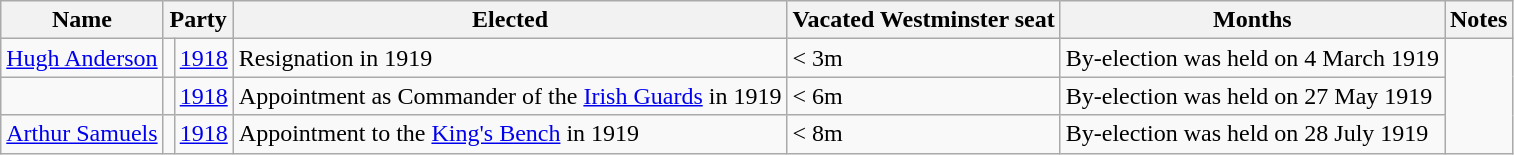<table class="wikitable">
<tr>
<th>Name</th>
<th colspan=2>Party</th>
<th>Elected</th>
<th>Vacated Westminster seat</th>
<th>Months</th>
<th>Notes</th>
</tr>
<tr>
<td><a href='#'>Hugh Anderson</a></td>
<td></td>
<td><a href='#'>1918</a></td>
<td>Resignation in 1919</td>
<td>< 3m</td>
<td>By-election was held on 4 March 1919</td>
</tr>
<tr>
<td></td>
<td></td>
<td><a href='#'>1918</a></td>
<td>Appointment as Commander of the <a href='#'>Irish Guards</a> in 1919</td>
<td>< 6m</td>
<td>By-election was held on 27 May 1919</td>
</tr>
<tr>
<td><a href='#'>Arthur Samuels</a></td>
<td></td>
<td><a href='#'>1918</a></td>
<td>Appointment to the <a href='#'>King's Bench</a> in 1919</td>
<td>< 8m</td>
<td>By-election was held on 28 July 1919</td>
</tr>
</table>
